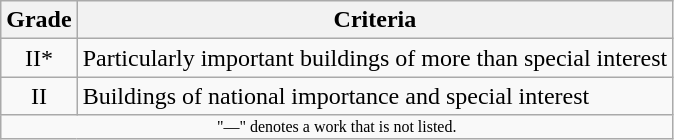<table class="wikitable" border="1">
<tr>
<th>Grade</th>
<th>Criteria</th>
</tr>
<tr>
<td align="center" >II*</td>
<td>Particularly important buildings of more than special interest</td>
</tr>
<tr>
<td align="center" >II</td>
<td>Buildings of national importance and special interest</td>
</tr>
<tr>
<td align="center" colspan="14" style="font-size: 8pt">"—" denotes a work that is not listed.</td>
</tr>
</table>
